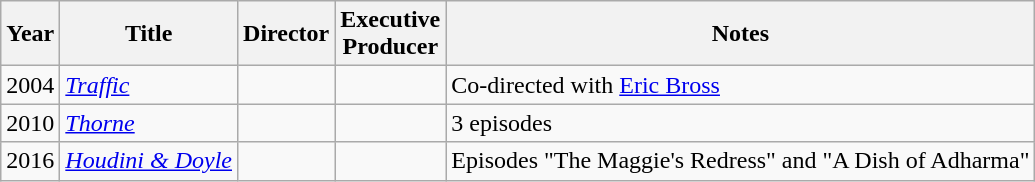<table class="wikitable">
<tr>
<th>Year</th>
<th>Title</th>
<th>Director</th>
<th>Executive<br>Producer</th>
<th>Notes</th>
</tr>
<tr>
<td>2004</td>
<td><em><a href='#'>Traffic</a></em></td>
<td></td>
<td></td>
<td>Co-directed with <a href='#'>Eric Bross</a></td>
</tr>
<tr>
<td>2010</td>
<td><em><a href='#'>Thorne</a></em></td>
<td></td>
<td></td>
<td>3 episodes</td>
</tr>
<tr>
<td>2016</td>
<td><em><a href='#'>Houdini & Doyle</a></em></td>
<td></td>
<td></td>
<td>Episodes "The Maggie's Redress" and "A Dish of Adharma"</td>
</tr>
</table>
